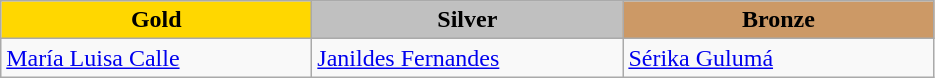<table class="wikitable" style="text-align:left">
<tr align="center">
<td width=200 bgcolor=gold><strong>Gold</strong></td>
<td width=200 bgcolor=silver><strong>Silver</strong></td>
<td width=200 bgcolor=CC9966><strong>Bronze</strong></td>
</tr>
<tr>
<td><a href='#'>María Luisa Calle</a><br><em></em></td>
<td><a href='#'>Janildes Fernandes</a><br><em></em></td>
<td><a href='#'>Sérika Gulumá</a><br><em></em></td>
</tr>
</table>
